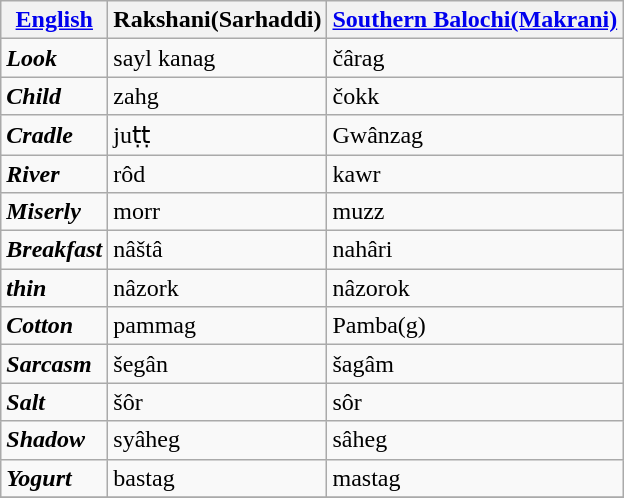<table class="wikitable" style="font-size: 100%">
<tr>
<th><a href='#'>English</a></th>
<th>Rakshani(Sarhaddi)</th>
<th><a href='#'>Southern Balochi(Makrani)</a></th>
</tr>
<tr>
<td><strong><em>Look</em></strong></td>
<td>sayl kanag</td>
<td>čârag</td>
</tr>
<tr>
<td><strong><em>Child</em></strong></td>
<td>zahg</td>
<td>čokk</td>
</tr>
<tr>
<td><strong><em>Cradle</em></strong></td>
<td>juṭṭ</td>
<td>Gwânzag</td>
</tr>
<tr>
<td><strong><em>River</em></strong></td>
<td>rôd</td>
<td>kawr</td>
</tr>
<tr>
<td><strong><em>Miserly</em></strong></td>
<td>morr</td>
<td>muzz</td>
</tr>
<tr>
<td><strong><em>Breakfast</em></strong></td>
<td>nâštâ</td>
<td>nahâri</td>
</tr>
<tr>
<td><strong><em>thin</em></strong></td>
<td>nâzork</td>
<td>nâzorok</td>
</tr>
<tr>
<td><strong><em>Cotton</em></strong></td>
<td>pammag</td>
<td>Pamba(g)</td>
</tr>
<tr>
<td><strong><em>Sarcasm</em></strong></td>
<td>šegân</td>
<td>šagâm</td>
</tr>
<tr>
<td><strong><em>Salt</em></strong></td>
<td>šôr</td>
<td>sôr</td>
</tr>
<tr>
<td><strong><em>Shadow</em></strong></td>
<td>syâheg</td>
<td>sâheg</td>
</tr>
<tr>
<td><strong><em>Yogurt</em></strong></td>
<td>bastag</td>
<td>mastag</td>
</tr>
<tr>
</tr>
</table>
